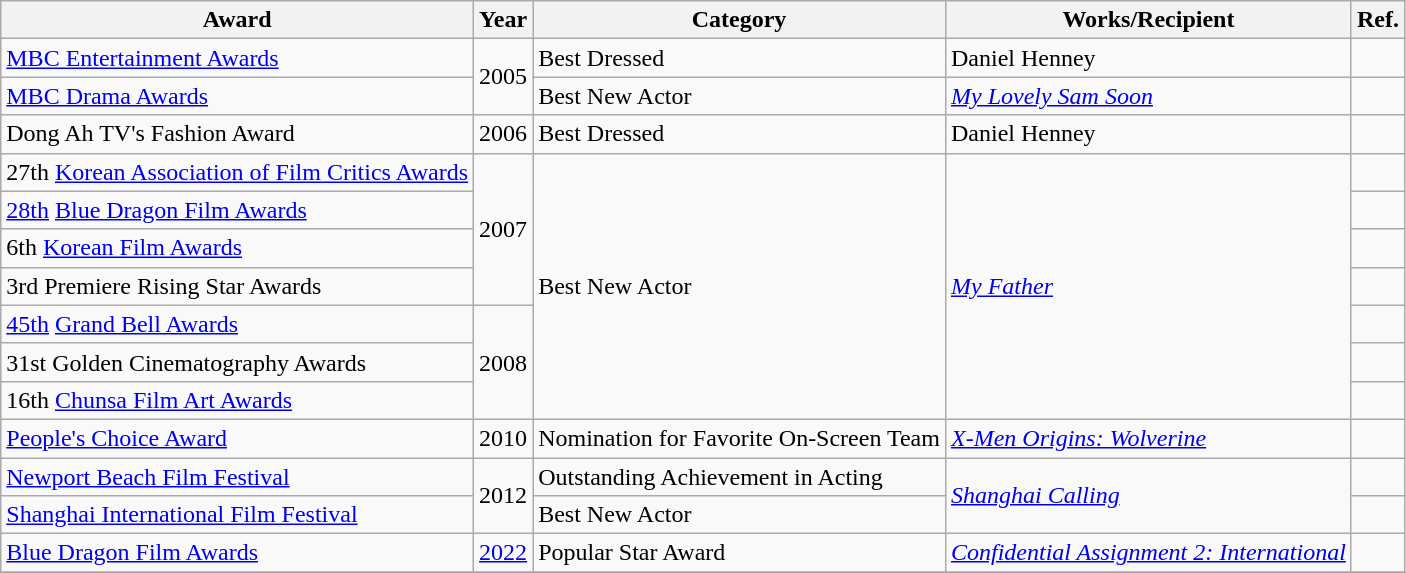<table class= "wikitable sortable">
<tr>
<th>Award</th>
<th>Year</th>
<th>Category</th>
<th>Works/Recipient</th>
<th>Ref.</th>
</tr>
<tr>
<td><a href='#'>MBC Entertainment Awards</a></td>
<td rowspan="2">2005</td>
<td>Best Dressed</td>
<td>Daniel Henney</td>
<td></td>
</tr>
<tr>
<td><a href='#'>MBC Drama Awards</a></td>
<td>Best New Actor</td>
<td><em><a href='#'>My Lovely Sam Soon</a></em></td>
<td></td>
</tr>
<tr>
<td>Dong Ah TV's Fashion Award</td>
<td>2006</td>
<td>Best Dressed</td>
<td>Daniel Henney</td>
<td><em></em></td>
</tr>
<tr>
<td scope="row">27th <a href='#'>Korean Association of Film Critics Awards</a></td>
<td rowspan="4">2007</td>
<td rowspan="7">Best New Actor</td>
<td rowspan="7"><em><a href='#'>My Father</a></em></td>
<td></td>
</tr>
<tr>
<td scope="row"><a href='#'>28th</a> <a href='#'>Blue Dragon Film Awards</a></td>
<td></td>
</tr>
<tr>
<td scope="row">6th <a href='#'>Korean Film Awards</a></td>
<td></td>
</tr>
<tr>
<td scope="row">3rd Premiere Rising Star Awards</td>
<td></td>
</tr>
<tr>
<td scope="row"><a href='#'>45th</a> <a href='#'>Grand Bell Awards</a></td>
<td rowspan="3">2008</td>
<td></td>
</tr>
<tr>
<td scope="row">31st Golden Cinematography Awards</td>
<td></td>
</tr>
<tr>
<td scope="row">16th <a href='#'>Chunsa Film Art Awards</a></td>
<td></td>
</tr>
<tr>
<td scope="row"><a href='#'>People's Choice Award</a></td>
<td>2010</td>
<td>Nomination for Favorite On-Screen Team</td>
<td><em><a href='#'>X-Men Origins: Wolverine</a></em></td>
<td></td>
</tr>
<tr>
<td scope="row"><a href='#'>Newport Beach Film Festival</a></td>
<td rowspan="2">2012</td>
<td>Outstanding Achievement in Acting</td>
<td rowspan="2"><em><a href='#'>Shanghai Calling</a></em></td>
<td></td>
</tr>
<tr>
<td scope="row"><a href='#'>Shanghai International Film Festival</a></td>
<td>Best New Actor</td>
<td></td>
</tr>
<tr>
<td scope="row"  rowspan="1"><a href='#'>Blue Dragon Film Awards</a></td>
<td><a href='#'>2022</a></td>
<td>Popular Star Award</td>
<td rowspan="1"><em><a href='#'>Confidential Assignment 2: International</a></em></td>
<td style="text-align:center"></td>
</tr>
<tr>
</tr>
</table>
